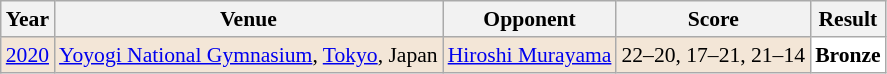<table class="sortable wikitable" style="font-size: 90%;">
<tr>
<th>Year</th>
<th>Venue</th>
<th>Opponent</th>
<th>Score</th>
<th>Result</th>
</tr>
<tr style="background:#F3E6D7">
<td align="center"><a href='#'>2020</a></td>
<td align="left"><a href='#'>Yoyogi National Gymnasium</a>, <a href='#'>Tokyo</a>, Japan</td>
<td align="left"> <a href='#'>Hiroshi Murayama</a></td>
<td align="left">22–20, 17–21, 21–14</td>
<td style="text-align:left; background:white"> <strong>Bronze</strong></td>
</tr>
</table>
